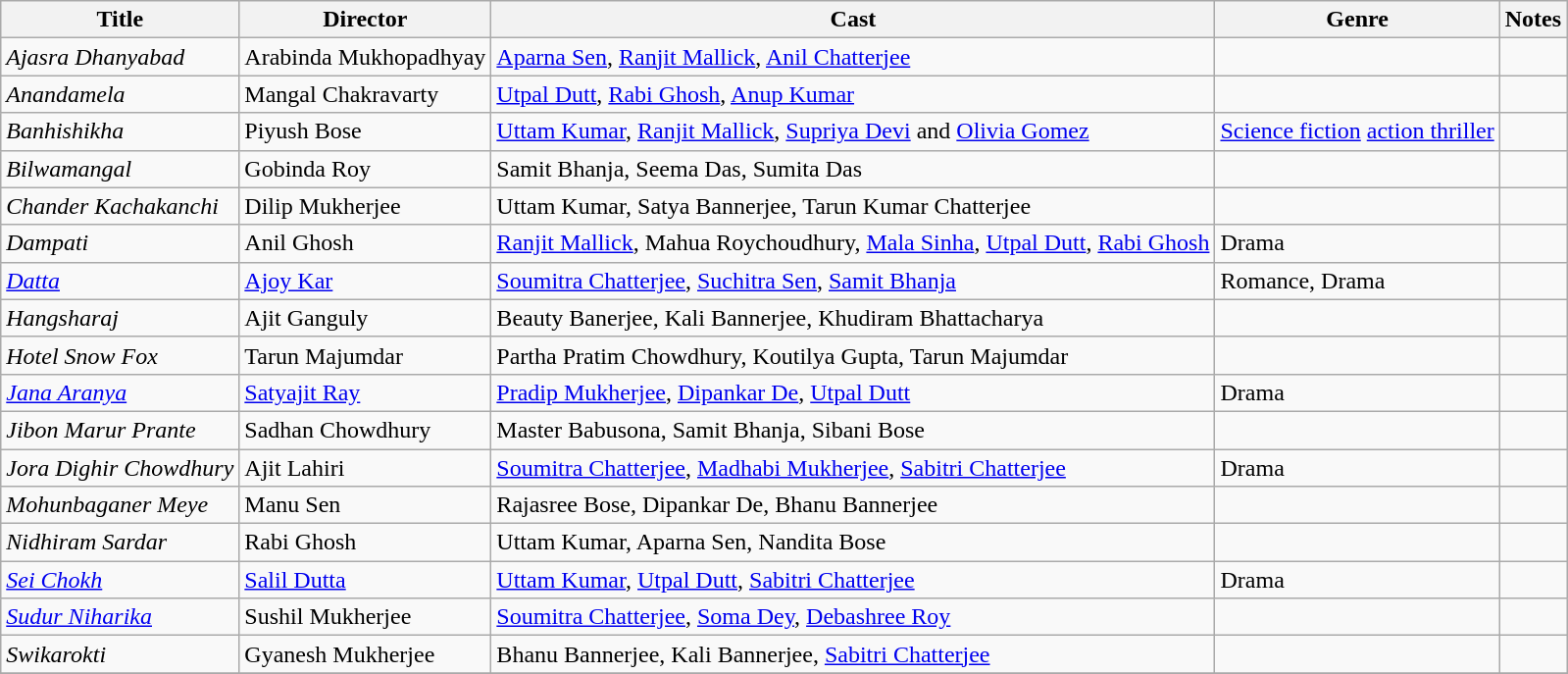<table class="wikitable sortable" border="0">
<tr>
<th>Title</th>
<th>Director</th>
<th>Cast</th>
<th>Genre</th>
<th>Notes</th>
</tr>
<tr>
<td><em>Ajasra Dhanyabad</em></td>
<td>Arabinda Mukhopadhyay</td>
<td><a href='#'>Aparna Sen</a>, <a href='#'>Ranjit Mallick</a>, <a href='#'>Anil Chatterjee</a></td>
<td></td>
<td></td>
</tr>
<tr>
<td><em>Anandamela</em></td>
<td>Mangal Chakravarty</td>
<td><a href='#'>Utpal Dutt</a>, <a href='#'>Rabi Ghosh</a>, <a href='#'>Anup Kumar</a></td>
<td></td>
<td></td>
</tr>
<tr>
<td><em>Banhishikha</em></td>
<td>Piyush Bose</td>
<td><a href='#'>Uttam Kumar</a>, <a href='#'>Ranjit Mallick</a>, <a href='#'>Supriya Devi</a> and <a href='#'>Olivia Gomez</a></td>
<td><a href='#'>Science fiction</a> <a href='#'>action thriller</a></td>
<td></td>
</tr>
<tr>
<td><em>Bilwamangal</em></td>
<td>Gobinda Roy</td>
<td>Samit Bhanja, Seema Das, Sumita Das</td>
<td></td>
<td></td>
</tr>
<tr>
<td><em>Chander Kachakanchi</em></td>
<td>Dilip Mukherjee</td>
<td>Uttam Kumar, Satya Bannerjee, Tarun Kumar Chatterjee</td>
<td></td>
<td></td>
</tr>
<tr>
<td><em>Dampati</em></td>
<td>Anil Ghosh</td>
<td><a href='#'>Ranjit Mallick</a>, Mahua Roychoudhury, <a href='#'>Mala Sinha</a>, <a href='#'>Utpal Dutt</a>, <a href='#'>Rabi Ghosh</a></td>
<td>Drama</td>
<td></td>
</tr>
<tr>
<td><em><a href='#'>Datta</a></em></td>
<td><a href='#'>Ajoy Kar</a></td>
<td><a href='#'>Soumitra Chatterjee</a>, <a href='#'>Suchitra Sen</a>, <a href='#'>Samit Bhanja</a></td>
<td>Romance, Drama</td>
<td></td>
</tr>
<tr>
<td><em>Hangsharaj</em></td>
<td>Ajit Ganguly</td>
<td>Beauty Banerjee, Kali Bannerjee, Khudiram Bhattacharya</td>
<td></td>
<td></td>
</tr>
<tr>
<td><em>Hotel Snow Fox</em></td>
<td>Tarun Majumdar</td>
<td>Partha Pratim Chowdhury, Koutilya Gupta, Tarun Majumdar</td>
<td></td>
<td></td>
</tr>
<tr>
<td><em><a href='#'>Jana Aranya</a></em></td>
<td><a href='#'>Satyajit Ray</a></td>
<td><a href='#'>Pradip Mukherjee</a>, <a href='#'>Dipankar De</a>, <a href='#'>Utpal Dutt</a></td>
<td>Drama</td>
<td></td>
</tr>
<tr>
<td><em>Jibon Marur Prante</em></td>
<td>Sadhan Chowdhury</td>
<td>Master Babusona, Samit Bhanja, Sibani Bose</td>
<td></td>
<td></td>
</tr>
<tr>
<td><em>Jora Dighir Chowdhury</em></td>
<td>Ajit Lahiri</td>
<td><a href='#'>Soumitra Chatterjee</a>, <a href='#'>Madhabi Mukherjee</a>, <a href='#'>Sabitri Chatterjee</a></td>
<td>Drama</td>
<td></td>
</tr>
<tr>
<td><em>Mohunbaganer Meye</em></td>
<td>Manu Sen</td>
<td>Rajasree Bose, Dipankar De, Bhanu Bannerjee</td>
<td></td>
<td></td>
</tr>
<tr>
<td><em>Nidhiram Sardar</em></td>
<td>Rabi Ghosh</td>
<td>Uttam Kumar, Aparna Sen, Nandita Bose</td>
<td></td>
<td></td>
</tr>
<tr>
<td><em><a href='#'>Sei Chokh</a></em></td>
<td><a href='#'>Salil Dutta</a></td>
<td><a href='#'>Uttam Kumar</a>, <a href='#'>Utpal Dutt</a>, <a href='#'>Sabitri Chatterjee</a></td>
<td>Drama</td>
<td></td>
</tr>
<tr>
<td><em><a href='#'>Sudur Niharika</a></em></td>
<td>Sushil Mukherjee</td>
<td><a href='#'>Soumitra Chatterjee</a>, <a href='#'>Soma Dey</a>, <a href='#'>Debashree Roy</a></td>
<td></td>
<td></td>
</tr>
<tr>
<td><em>Swikarokti</em></td>
<td>Gyanesh Mukherjee</td>
<td>Bhanu Bannerjee, Kali Bannerjee, <a href='#'>Sabitri Chatterjee</a></td>
<td></td>
<td></td>
</tr>
<tr>
</tr>
</table>
